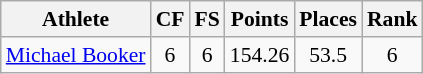<table class="wikitable" border="1" style="font-size:90%">
<tr>
<th>Athlete</th>
<th>CF</th>
<th>FS</th>
<th>Points</th>
<th>Places</th>
<th>Rank</th>
</tr>
<tr align=center>
<td align=left><a href='#'>Michael Booker</a></td>
<td>6</td>
<td>6</td>
<td>154.26</td>
<td>53.5</td>
<td>6</td>
</tr>
</table>
